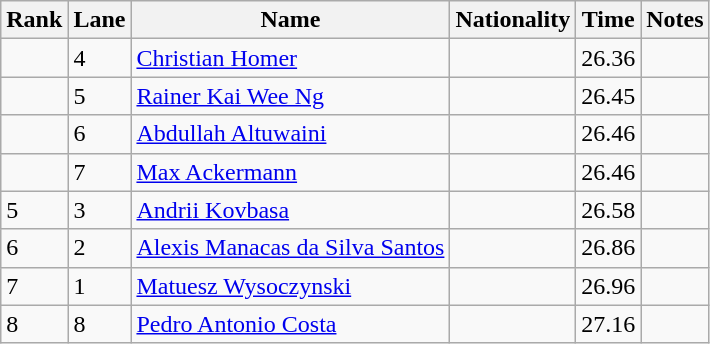<table class="wikitable">
<tr>
<th>Rank</th>
<th>Lane</th>
<th>Name</th>
<th>Nationality</th>
<th>Time</th>
<th>Notes</th>
</tr>
<tr>
<td></td>
<td>4</td>
<td><a href='#'>Christian Homer</a></td>
<td></td>
<td>26.36</td>
<td></td>
</tr>
<tr>
<td></td>
<td>5</td>
<td><a href='#'>Rainer Kai Wee Ng</a></td>
<td></td>
<td>26.45</td>
<td></td>
</tr>
<tr>
<td></td>
<td>6</td>
<td><a href='#'>Abdullah Altuwaini</a></td>
<td></td>
<td>26.46</td>
<td></td>
</tr>
<tr>
<td></td>
<td>7</td>
<td><a href='#'>Max Ackermann</a></td>
<td></td>
<td>26.46</td>
<td></td>
</tr>
<tr>
<td>5</td>
<td>3</td>
<td><a href='#'>Andrii Kovbasa</a></td>
<td></td>
<td>26.58</td>
<td></td>
</tr>
<tr>
<td>6</td>
<td>2</td>
<td><a href='#'>Alexis Manacas da Silva Santos</a></td>
<td></td>
<td>26.86</td>
<td></td>
</tr>
<tr>
<td>7</td>
<td>1</td>
<td><a href='#'>Matuesz Wysoczynski</a></td>
<td></td>
<td>26.96</td>
<td></td>
</tr>
<tr>
<td>8</td>
<td>8</td>
<td><a href='#'>Pedro Antonio Costa</a></td>
<td></td>
<td>27.16</td>
<td></td>
</tr>
</table>
